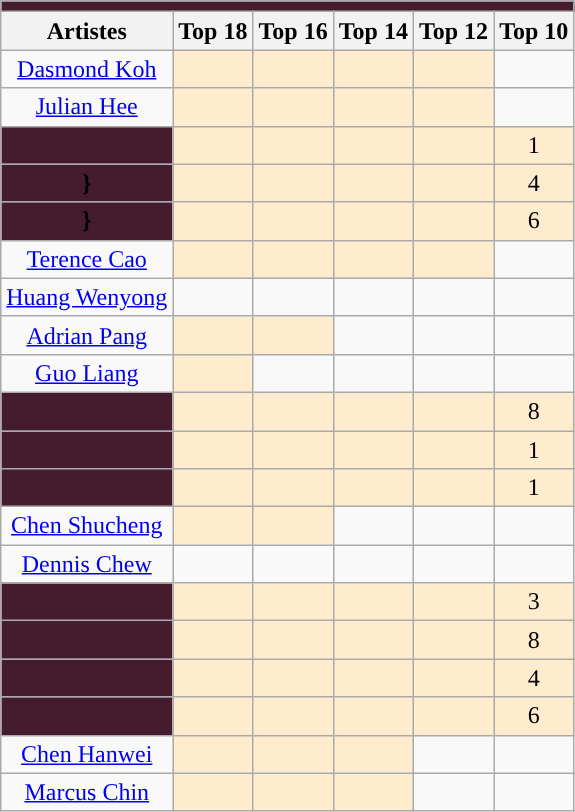<table class="wikitable">
<tr bgcolor="#bebebe">
<td colspan="6" data-sort-value="ω" style="background-color:#451c2e; font-weight:bold; text-align:center;"></td>
</tr>
<tr>
<th align="center">Artistes</th>
<th align="center">Top 18</th>
<th align="center">Top 16</th>
<th align="center">Top 14</th>
<th align="center">Top 12</th>
<th align="center">Top 10</th>
</tr>
<tr>
<td align="center"><a href='#'>Dasmond Koh</a></td>
<td style="background:#FFEBCD"></td>
<td style="background:#FFEBCD"></td>
<td style="background:#FFEBCD"></td>
<td style="background:#FFEBCD"></td>
<td></td>
</tr>
<tr>
<td align="center"><a href='#'>Julian Hee</a></td>
<td style="background:#FFEBCD"></td>
<td style="background:#FFEBCD"></td>
<td style="background:#FFEBCD"></td>
<td style="background:#FFEBCD"></td>
<td></td>
</tr>
<tr>
<td bgcolor="#451c2e" align="center"><strong></strong></td>
<td style="background:#FFEBCD"></td>
<td style="background:#FFEBCD"></td>
<td style="background:#FFEBCD"></td>
<td style="background:#FFEBCD"></td>
<td style="background:#FFEBCD; text-align:center;">1</td>
</tr>
<tr>
<td bgcolor="#451c2e" align="center"><strong>} </strong></td>
<td style="background:#FFEBCD"></td>
<td style="background:#FFEBCD"></td>
<td style="background:#FFEBCD"></td>
<td style="background:#FFEBCD"></td>
<td style="background:#FFEBCD; text-align:center;">4</td>
</tr>
<tr>
<td bgcolor="#451c2e" align="center"><strong>} </strong></td>
<td style="background:#FFEBCD"></td>
<td style="background:#FFEBCD"></td>
<td style="background:#FFEBCD"></td>
<td style="background:#FFEBCD"></td>
<td style="background:#FFEBCD; text-align:center;">6</td>
</tr>
<tr>
<td align="center"><a href='#'>Terence Cao</a></td>
<td style="background:#FFEBCD"></td>
<td style="background:#FFEBCD"></td>
<td style="background:#FFEBCD"></td>
<td style="background:#FFEBCD"></td>
<td></td>
</tr>
<tr>
<td align="center"><a href='#'>Huang Wenyong</a></td>
<td></td>
<td></td>
<td></td>
<td></td>
<td></td>
</tr>
<tr>
<td align="center"><a href='#'>Adrian Pang</a></td>
<td style="background:#FFEBCD"></td>
<td style="background:#FFEBCD"></td>
<td></td>
<td></td>
<td></td>
</tr>
<tr>
<td align="center"><a href='#'>Guo Liang</a></td>
<td style="background:#FFEBCD"></td>
<td></td>
<td></td>
<td></td>
<td></td>
</tr>
<tr>
<td bgcolor="#451c2e" align="center"><strong></strong></td>
<td style="background:#FFEBCD"></td>
<td style="background:#FFEBCD"></td>
<td style="background:#FFEBCD"></td>
<td style="background:#FFEBCD"></td>
<td style="background:#FFEBCD; text-align:center;">8</td>
</tr>
<tr>
<td bgcolor="#451c2e" align="center"><strong></strong></td>
<td style="background:#FFEBCD"></td>
<td style="background:#FFEBCD"></td>
<td style="background:#FFEBCD"></td>
<td style="background:#FFEBCD"></td>
<td style="background:#FFEBCD; text-align:center;">1</td>
</tr>
<tr>
<td bgcolor="#451c2e" align="center"><strong></strong></td>
<td style="background:#FFEBCD"></td>
<td style="background:#FFEBCD"></td>
<td style="background:#FFEBCD"></td>
<td style="background:#FFEBCD"></td>
<td style="background:#FFEBCD; text-align:center;">1</td>
</tr>
<tr>
<td align="center"><a href='#'>Chen Shucheng</a></td>
<td style="background:#FFEBCD"></td>
<td style="background:#FFEBCD"></td>
<td></td>
<td></td>
<td></td>
</tr>
<tr>
<td align="center"><a href='#'>Dennis Chew</a></td>
<td></td>
<td></td>
<td></td>
<td></td>
<td></td>
</tr>
<tr>
<td bgcolor="#451c2e" align="center"><strong></strong></td>
<td style="background:#FFEBCD"></td>
<td style="background:#FFEBCD"></td>
<td style="background:#FFEBCD"></td>
<td style="background:#FFEBCD"></td>
<td style="background:#FFEBCD; text-align:center;">3</td>
</tr>
<tr>
<td bgcolor="#451c2e" align="center"><strong></strong></td>
<td style="background:#FFEBCD"></td>
<td style="background:#FFEBCD"></td>
<td style="background:#FFEBCD"></td>
<td style="background:#FFEBCD"></td>
<td style="background:#FFEBCD; text-align:center;">8</td>
</tr>
<tr>
<td bgcolor="#451c2e" align="center"><strong></strong></td>
<td style="background:#FFEBCD"></td>
<td style="background:#FFEBCD"></td>
<td style="background:#FFEBCD"></td>
<td style="background:#FFEBCD"></td>
<td style="background:#FFEBCD; text-align:center;">4</td>
</tr>
<tr>
<td bgcolor="#451c2e" align="center"><strong></strong></td>
<td style="background:#FFEBCD"></td>
<td style="background:#FFEBCD"></td>
<td style="background:#FFEBCD"></td>
<td style="background:#FFEBCD"></td>
<td style="background:#FFEBCD; text-align:center;">6</td>
</tr>
<tr>
<td align="center"><a href='#'>Chen Hanwei</a></td>
<td style="background:#FFEBCD"></td>
<td style="background:#FFEBCD"></td>
<td style="background:#FFEBCD"></td>
<td></td>
<td></td>
</tr>
<tr>
<td align="center"><a href='#'>Marcus Chin</a></td>
<td style="background:#FFEBCD"></td>
<td style="background:#FFEBCD"></td>
<td style="background:#FFEBCD"></td>
<td></td>
<td></td>
</tr>
</table>
